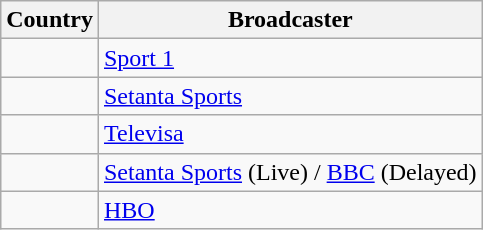<table class="wikitable">
<tr>
<th align=center>Country</th>
<th align=center>Broadcaster</th>
</tr>
<tr>
<td></td>
<td><a href='#'>Sport 1</a></td>
</tr>
<tr>
<td></td>
<td><a href='#'>Setanta Sports</a></td>
</tr>
<tr>
<td></td>
<td><a href='#'>Televisa</a></td>
</tr>
<tr>
<td></td>
<td><a href='#'>Setanta Sports</a> (Live) / <a href='#'>BBC</a> (Delayed)</td>
</tr>
<tr>
<td></td>
<td><a href='#'>HBO</a></td>
</tr>
</table>
